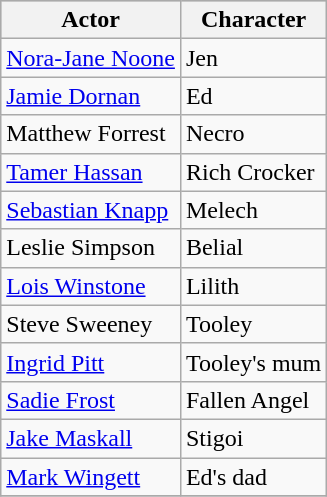<table class="wikitable">
<tr style="background-color:silver;">
<th>Actor</th>
<th>Character</th>
</tr>
<tr>
<td><a href='#'>Nora-Jane Noone</a></td>
<td>Jen</td>
</tr>
<tr>
<td><a href='#'>Jamie Dornan</a></td>
<td>Ed</td>
</tr>
<tr>
<td>Matthew Forrest</td>
<td>Necro</td>
</tr>
<tr>
<td><a href='#'>Tamer Hassan</a></td>
<td>Rich Crocker</td>
</tr>
<tr>
<td><a href='#'>Sebastian Knapp</a></td>
<td>Melech</td>
</tr>
<tr>
<td>Leslie Simpson</td>
<td>Belial</td>
</tr>
<tr>
<td><a href='#'>Lois Winstone</a></td>
<td>Lilith</td>
</tr>
<tr>
<td>Steve Sweeney</td>
<td>Tooley</td>
</tr>
<tr>
<td><a href='#'>Ingrid Pitt</a></td>
<td>Tooley's mum</td>
</tr>
<tr>
<td><a href='#'>Sadie Frost</a></td>
<td>Fallen Angel</td>
</tr>
<tr>
<td><a href='#'>Jake Maskall</a></td>
<td>Stigoi</td>
</tr>
<tr>
<td><a href='#'>Mark Wingett</a></td>
<td>Ed's dad</td>
</tr>
<tr>
</tr>
</table>
